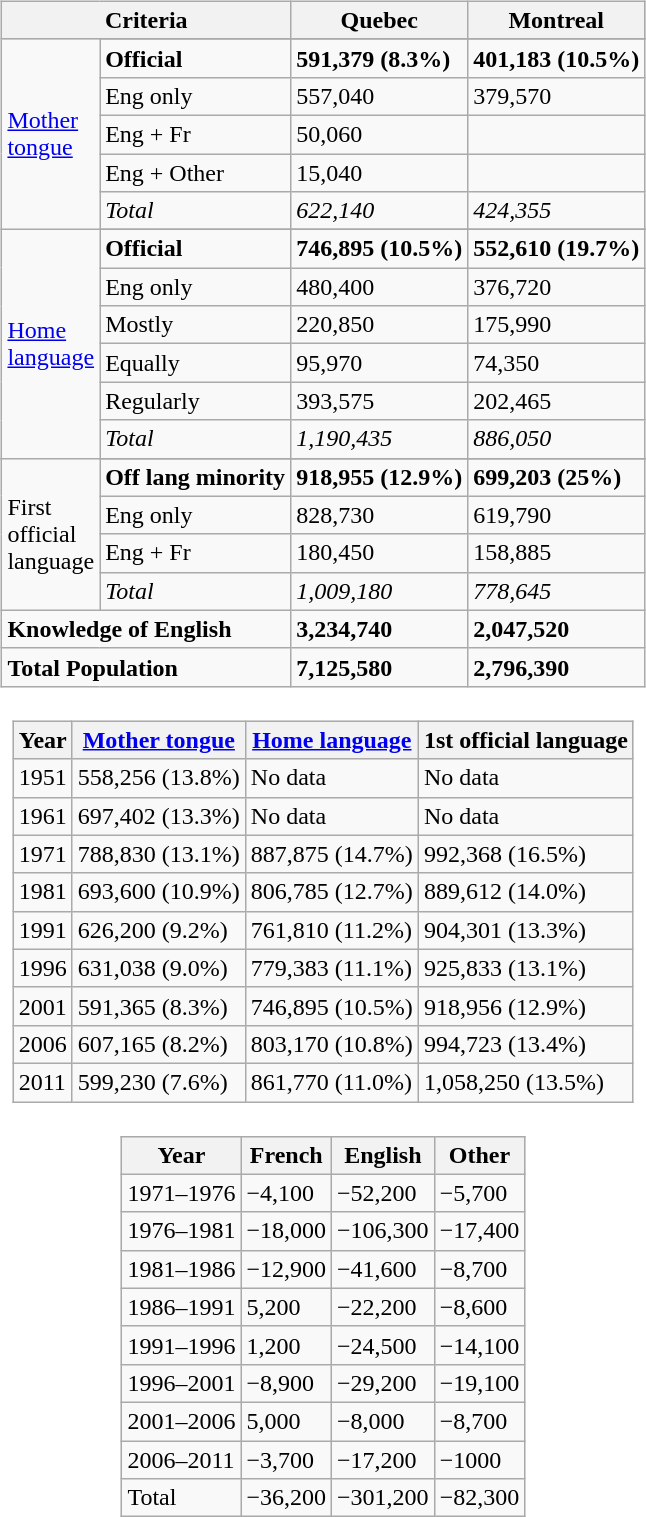<table border="0" style="float:right;">
<tr>
<td><br><table class="wikitable" style="margin:auto;">
<tr style="background:#ccc;"|->
<th colspan = "2">Criteria</th>
<th>Quebec</th>
<th>Montreal</th>
</tr>
<tr>
<td rowspan="6" style="width:50px;"><a href='#'>Mother tongue</a></td>
</tr>
<tr>
<td><strong>Official</strong></td>
<td><strong>591,379 (8.3%) </strong></td>
<td><strong>401,183 (10.5%) </strong></td>
</tr>
<tr>
<td>Eng only</td>
<td>557,040</td>
<td>379,570</td>
</tr>
<tr>
<td>Eng + Fr</td>
<td>50,060</td>
<td></td>
</tr>
<tr>
<td>Eng + Other</td>
<td>15,040</td>
<td></td>
</tr>
<tr>
<td><em>Total</em></td>
<td><em>622,140</em></td>
<td><em>424,355</em></td>
</tr>
<tr>
<td rowspan="7" style="width:50px;"><a href='#'>Home language</a></td>
</tr>
<tr>
<td><strong>Official</strong></td>
<td><strong>746,895 (10.5%)</strong></td>
<td><strong>552,610 (19.7%)</strong></td>
</tr>
<tr>
<td>Eng only</td>
<td>480,400</td>
<td>376,720</td>
</tr>
<tr>
<td>Mostly</td>
<td>220,850</td>
<td>175,990</td>
</tr>
<tr>
<td>Equally</td>
<td>95,970</td>
<td>74,350</td>
</tr>
<tr>
<td>Regularly</td>
<td>393,575</td>
<td>202,465</td>
</tr>
<tr>
<td><em>Total</em></td>
<td><em>1,190,435</em></td>
<td><em>886,050</em></td>
</tr>
<tr>
<td rowspan="5" style="width:50px;">First official language</td>
</tr>
<tr>
<td><strong>Off lang minority</strong></td>
<td><strong> 918,955 (12.9%)</strong></td>
<td><strong>699,203 (25%)</strong></td>
</tr>
<tr>
<td>Eng only</td>
<td>828,730</td>
<td>619,790</td>
</tr>
<tr>
<td>Eng + Fr</td>
<td>180,450</td>
<td>158,885</td>
</tr>
<tr>
<td><em>Total</em></td>
<td><em>1,009,180</em></td>
<td><em>778,645</em></td>
</tr>
<tr>
<td colspan = "2"><strong>Knowledge of English</strong></td>
<td><strong>3,234,740</strong></td>
<td><strong>2,047,520</strong></td>
</tr>
<tr>
<td colspan = "2"><strong>Total Population</strong></td>
<td><strong>7,125,580</strong></td>
<td><strong>2,796,390</strong></td>
</tr>
</table>
</td>
</tr>
<tr>
<td><br><table class="wikitable" style="margin:auto;">
<tr>
<th>Year</th>
<th><a href='#'>Mother tongue</a></th>
<th><a href='#'>Home language</a></th>
<th>1st official language</th>
</tr>
<tr>
<td>1951</td>
<td>558,256 (13.8%)</td>
<td>No data</td>
<td>No data</td>
</tr>
<tr>
<td>1961</td>
<td>697,402 (13.3%)</td>
<td>No data</td>
<td>No data</td>
</tr>
<tr>
<td>1971</td>
<td>788,830 (13.1%)</td>
<td>887,875 (14.7%)</td>
<td>992,368 (16.5%)</td>
</tr>
<tr>
<td>1981</td>
<td>693,600 (10.9%)</td>
<td>806,785 (12.7%)</td>
<td>889,612 (14.0%)</td>
</tr>
<tr>
<td>1991</td>
<td>626,200 (9.2%)</td>
<td>761,810 (11.2%)</td>
<td>904,301 (13.3%)</td>
</tr>
<tr>
<td>1996</td>
<td>631,038 (9.0%)</td>
<td>779,383 (11.1%)</td>
<td>925,833 (13.1%)</td>
</tr>
<tr>
<td>2001</td>
<td>591,365 (8.3%)</td>
<td>746,895 (10.5%)</td>
<td>918,956 (12.9%)</td>
</tr>
<tr>
<td>2006</td>
<td>607,165 (8.2%)</td>
<td>803,170 (10.8%)</td>
<td>994,723 (13.4%)</td>
</tr>
<tr>
<td>2011</td>
<td>599,230 (7.6%)</td>
<td>861,770 (11.0%)</td>
<td>1,058,250 (13.5%)</td>
</tr>
</table>
</td>
</tr>
<tr>
<td><br><table class="wikitable" style="margin:auto;">
<tr>
<th>Year</th>
<th>French</th>
<th>English</th>
<th>Other</th>
</tr>
<tr>
<td>1971–1976</td>
<td>−4,100</td>
<td>−52,200</td>
<td>−5,700</td>
</tr>
<tr>
<td>1976–1981</td>
<td>−18,000</td>
<td>−106,300</td>
<td>−17,400</td>
</tr>
<tr>
<td>1981–1986</td>
<td>−12,900</td>
<td>−41,600</td>
<td>−8,700</td>
</tr>
<tr>
<td>1986–1991</td>
<td>5,200</td>
<td>−22,200</td>
<td>−8,600</td>
</tr>
<tr>
<td>1991–1996</td>
<td>1,200</td>
<td>−24,500</td>
<td>−14,100</td>
</tr>
<tr>
<td>1996–2001</td>
<td>−8,900</td>
<td>−29,200</td>
<td>−19,100</td>
</tr>
<tr>
<td>2001–2006</td>
<td>5,000</td>
<td>−8,000</td>
<td>−8,700</td>
</tr>
<tr>
<td>2006–2011</td>
<td>−3,700</td>
<td>−17,200</td>
<td>−1000</td>
</tr>
<tr>
<td>Total</td>
<td>−36,200</td>
<td>−301,200</td>
<td>−82,300</td>
</tr>
</table>
</td>
</tr>
</table>
